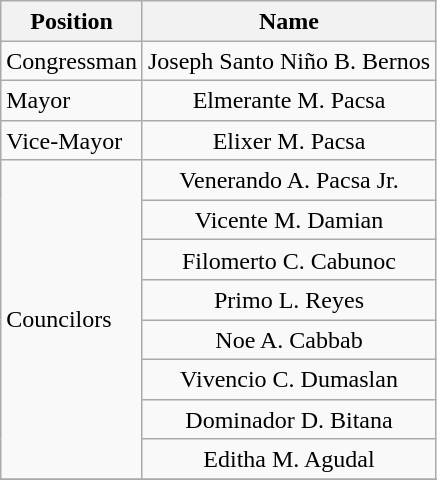<table class="wikitable" style="line-height:1.20em; font-size:100%;">
<tr>
<th>Position</th>
<th>Name</th>
</tr>
<tr>
<td>Congressman</td>
<td style="text-align:center;">Joseph Santo Niño B. Bernos</td>
</tr>
<tr>
<td>Mayor</td>
<td style="text-align:center;">Elmerante M. Pacsa</td>
</tr>
<tr>
<td>Vice-Mayor</td>
<td style="text-align:center;">Elixer M. Pacsa</td>
</tr>
<tr>
<td rowspan=8>Councilors</td>
<td style="text-align:center;">Venerando A. Pacsa Jr.</td>
</tr>
<tr>
<td style="text-align:center;">Vicente M. Damian</td>
</tr>
<tr>
<td style="text-align:center;">Filomerto C. Cabunoc</td>
</tr>
<tr>
<td style="text-align:center;">Primo L. Reyes</td>
</tr>
<tr>
<td style="text-align:center;">Noe A. Cabbab</td>
</tr>
<tr>
<td style="text-align:center;">Vivencio C. Dumaslan</td>
</tr>
<tr>
<td style="text-align:center;">Dominador D. Bitana</td>
</tr>
<tr>
<td style="text-align:center;">Editha M. Agudal</td>
</tr>
<tr>
</tr>
</table>
